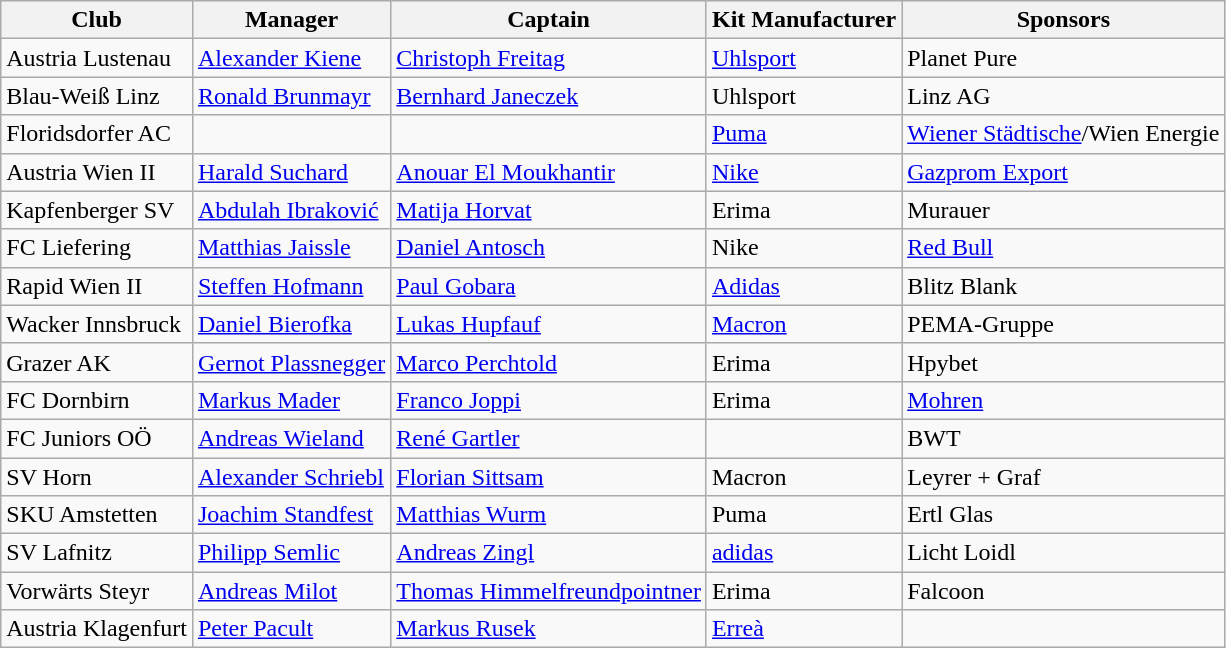<table class="wikitable sortable" style="text-align: left style="font-size: 85%;">
<tr>
<th>Club</th>
<th>Manager</th>
<th>Captain</th>
<th>Kit Manufacturer</th>
<th>Sponsors</th>
</tr>
<tr>
<td>Austria Lustenau</td>
<td> <a href='#'>Alexander Kiene</a></td>
<td><a href='#'>Christoph Freitag</a></td>
<td><a href='#'>Uhlsport</a></td>
<td>Planet Pure</td>
</tr>
<tr>
<td>Blau-Weiß Linz</td>
<td> <a href='#'>Ronald Brunmayr</a></td>
<td><a href='#'>Bernhard Janeczek</a></td>
<td>Uhlsport</td>
<td>Linz AG</td>
</tr>
<tr>
<td>Floridsdorfer AC</td>
<td></td>
<td></td>
<td><a href='#'>Puma</a></td>
<td><a href='#'>Wiener Städtische</a>/Wien Energie</td>
</tr>
<tr>
<td>Austria Wien II</td>
<td> <a href='#'>Harald Suchard</a></td>
<td><a href='#'>Anouar El Moukhantir</a></td>
<td><a href='#'>Nike</a></td>
<td><a href='#'>Gazprom Export</a></td>
</tr>
<tr>
<td>Kapfenberger SV</td>
<td> <a href='#'>Abdulah Ibraković</a></td>
<td><a href='#'>Matija Horvat</a></td>
<td>Erima</td>
<td>Murauer</td>
</tr>
<tr>
<td>FC Liefering</td>
<td> <a href='#'>Matthias Jaissle</a></td>
<td><a href='#'>Daniel Antosch</a></td>
<td>Nike</td>
<td><a href='#'>Red Bull</a></td>
</tr>
<tr>
<td>Rapid Wien II</td>
<td> <a href='#'>Steffen Hofmann</a></td>
<td><a href='#'>Paul Gobara</a></td>
<td><a href='#'>Adidas</a></td>
<td>Blitz Blank</td>
</tr>
<tr>
<td>Wacker Innsbruck</td>
<td> <a href='#'>Daniel Bierofka</a></td>
<td><a href='#'>Lukas Hupfauf</a></td>
<td><a href='#'>Macron</a></td>
<td>PEMA-Gruppe</td>
</tr>
<tr>
<td>Grazer AK</td>
<td> <a href='#'>Gernot Plassnegger</a></td>
<td><a href='#'>Marco Perchtold</a></td>
<td>Erima</td>
<td>Hpybet</td>
</tr>
<tr>
<td>FC Dornbirn</td>
<td> <a href='#'>Markus Mader</a></td>
<td><a href='#'>Franco Joppi</a></td>
<td>Erima</td>
<td><a href='#'>Mohren</a></td>
</tr>
<tr>
<td>FC Juniors OÖ</td>
<td> <a href='#'>Andreas Wieland</a></td>
<td><a href='#'>René Gartler</a></td>
<td></td>
<td>BWT</td>
</tr>
<tr>
<td>SV Horn</td>
<td> <a href='#'>Alexander Schriebl</a></td>
<td><a href='#'>Florian Sittsam</a></td>
<td>Macron</td>
<td>Leyrer + Graf</td>
</tr>
<tr>
<td>SKU Amstetten</td>
<td> <a href='#'>Joachim Standfest</a></td>
<td><a href='#'>Matthias Wurm</a></td>
<td>Puma</td>
<td>Ertl Glas</td>
</tr>
<tr>
<td>SV Lafnitz</td>
<td> <a href='#'>Philipp Semlic</a></td>
<td><a href='#'>Andreas Zingl</a></td>
<td><a href='#'>adidas</a></td>
<td>Licht  Loidl</td>
</tr>
<tr>
<td>Vorwärts Steyr</td>
<td> <a href='#'>Andreas Milot</a></td>
<td><a href='#'>Thomas Himmelfreundpointner</a></td>
<td>Erima</td>
<td>Falcoon</td>
</tr>
<tr>
<td>Austria Klagenfurt</td>
<td> <a href='#'>Peter Pacult</a></td>
<td><a href='#'>Markus Rusek</a></td>
<td><a href='#'>Erreà</a></td>
<td></td>
</tr>
</table>
